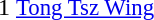<table cellspacing=0 cellpadding=0>
<tr>
<td><div>1 </div></td>
<td style="font-size: 95%"> <a href='#'>Tong Tsz Wing</a></td>
</tr>
</table>
